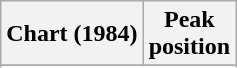<table class="wikitable">
<tr>
<th>Chart (1984)</th>
<th>Peak<br>position</th>
</tr>
<tr>
</tr>
<tr>
</tr>
</table>
